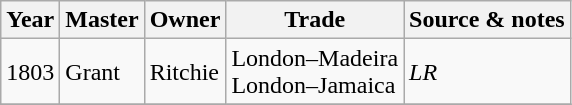<table class=" wikitable">
<tr>
<th>Year</th>
<th>Master</th>
<th>Owner</th>
<th>Trade</th>
<th>Source & notes</th>
</tr>
<tr>
<td>1803</td>
<td>Grant</td>
<td>Ritchie</td>
<td>London–Madeira<br>London–Jamaica</td>
<td><em>LR</em></td>
</tr>
<tr>
</tr>
</table>
